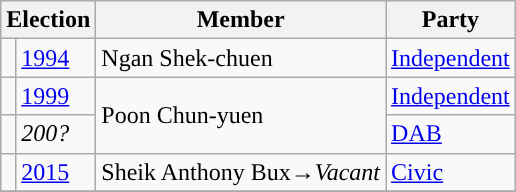<table class="wikitable">
<tr>
<th colspan="2">Election</th>
<th>Member</th>
<th>Party</th>
</tr>
<tr>
<td style="background-color:"></td>
<td><a href='#'>1994</a></td>
<td>Ngan Shek-chuen</td>
<td><a href='#'>Independent</a></td>
</tr>
<tr>
<td style="background-color:"></td>
<td><a href='#'>1999</a></td>
<td rowspan=2>Poon Chun-yuen</td>
<td><a href='#'>Independent</a></td>
</tr>
<tr>
<td style="background-color:"></td>
<td><em>200?</em></td>
<td><a href='#'>DAB</a></td>
</tr>
<tr>
<td style="background-color:"></td>
<td><a href='#'>2015</a></td>
<td>Sheik Anthony Bux→<em>Vacant</em></td>
<td><a href='#'>Civic</a></td>
</tr>
<tr>
</tr>
</table>
